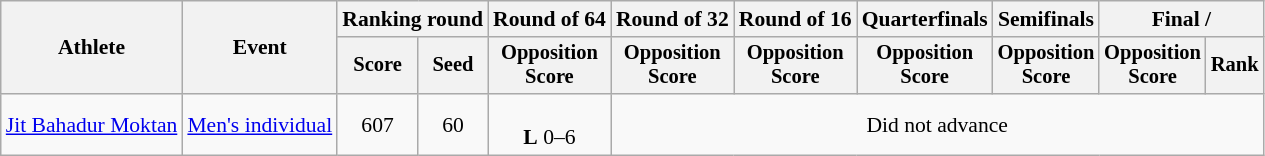<table class="wikitable" style="font-size:90%">
<tr>
<th rowspan=2>Athlete</th>
<th rowspan=2>Event</th>
<th colspan="2">Ranking round</th>
<th>Round of 64</th>
<th>Round of 32</th>
<th>Round of 16</th>
<th>Quarterfinals</th>
<th>Semifinals</th>
<th colspan="2">Final / </th>
</tr>
<tr style="font-size:95%">
<th>Score</th>
<th>Seed</th>
<th>Opposition<br>Score</th>
<th>Opposition<br>Score</th>
<th>Opposition<br>Score</th>
<th>Opposition<br>Score</th>
<th>Opposition<br>Score</th>
<th>Opposition<br>Score</th>
<th>Rank</th>
</tr>
<tr align=center>
<td align=left><a href='#'>Jit Bahadur Moktan</a></td>
<td align=left><a href='#'>Men's individual</a></td>
<td>607</td>
<td>60</td>
<td><br><strong>L</strong> 0–6</td>
<td colspan=6>Did not advance</td>
</tr>
</table>
